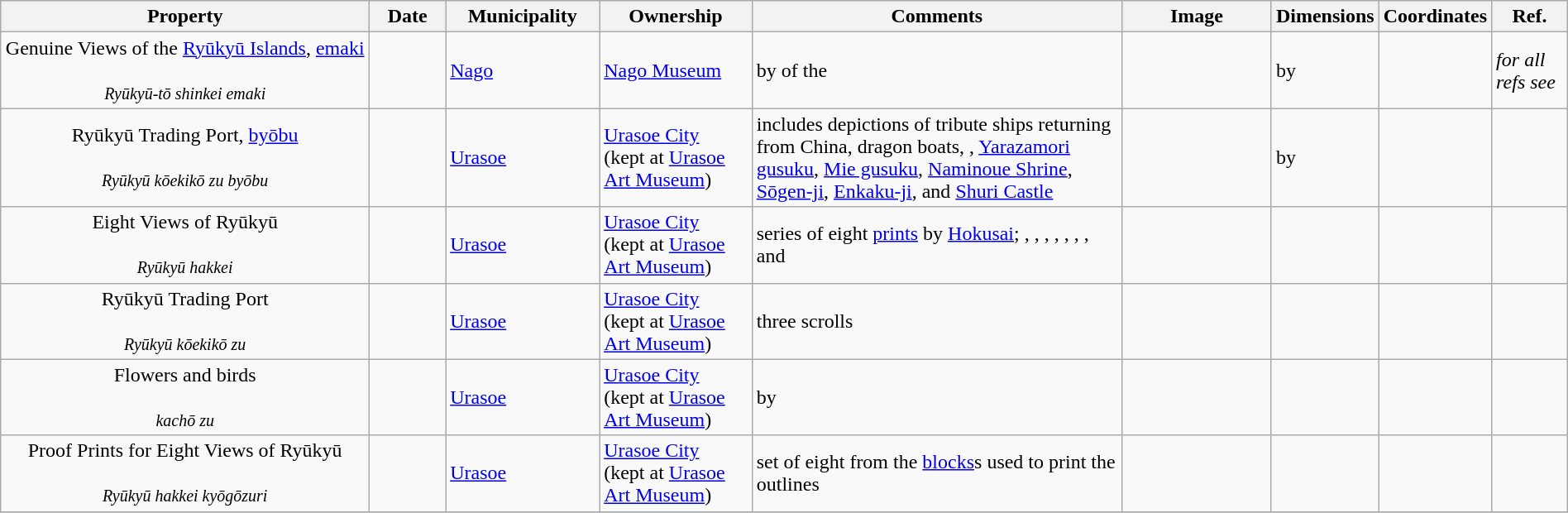<table class="wikitable sortable"  style="width:100%;">
<tr>
<th width="25%" align="left">Property</th>
<th width="5%" align="left" data-sort-type="number">Date</th>
<th width="10%" align="left">Municipality</th>
<th width="10%" align="left">Ownership</th>
<th width="25%" align="left" class="unsortable">Comments</th>
<th width="10%" align="left" class="unsortable">Image</th>
<th width="5%" align="left" class="unsortable">Dimensions</th>
<th width="5%" align="left" class="unsortable">Coordinates</th>
<th width="5%" align="left" class="unsortable">Ref.</th>
</tr>
<tr>
<td align="center">Genuine Views of the <a href='#'>Ryūkyū Islands</a>, <a href='#'>emaki</a><br><br><small><em>Ryūkyū-tō shinkei emaki</em></small></td>
<td></td>
<td><a href='#'>Nago</a></td>
<td><a href='#'>Nago Museum</a></td>
<td>by  of the </td>
<td></td>
<td> by </td>
<td></td>
<td><em>for all refs see</em> </td>
</tr>
<tr>
<td align="center">Ryūkyū Trading Port, <a href='#'>byōbu</a><br><br><small><em>Ryūkyū kōekikō zu byōbu</em></small></td>
<td></td>
<td><a href='#'>Urasoe</a></td>
<td><a href='#'>Urasoe City</a><br>(kept at <a href='#'>Urasoe Art Museum</a>)</td>
<td>includes depictions of tribute ships returning from China, dragon boats, , <a href='#'>Yarazamori gusuku</a>, <a href='#'>Mie gusuku</a>, <a href='#'>Naminoue Shrine</a>, <a href='#'>Sōgen-ji</a>, <a href='#'>Enkaku-ji</a>, and <a href='#'>Shuri Castle</a></td>
<td></td>
<td> by </td>
<td></td>
<td></td>
</tr>
<tr>
<td align="center">Eight Views of Ryūkyū<br><br><small><em>Ryūkyū hakkei</em></small></td>
<td></td>
<td><a href='#'>Urasoe</a></td>
<td><a href='#'>Urasoe City</a><br>(kept at <a href='#'>Urasoe Art Museum</a>)</td>
<td>series of eight <a href='#'>prints</a> by <a href='#'>Hokusai</a>; , , , , , , , and </td>
<td></td>
<td></td>
<td></td>
<td></td>
</tr>
<tr>
<td align="center">Ryūkyū Trading Port<br><br><small><em>Ryūkyū kōekikō zu</em></small></td>
<td></td>
<td><a href='#'>Urasoe</a></td>
<td><a href='#'>Urasoe City</a><br>(kept at <a href='#'>Urasoe Art Museum</a>)</td>
<td>three scrolls</td>
<td></td>
<td></td>
<td></td>
<td></td>
</tr>
<tr>
<td align="center">Flowers and birds<br><br><small><em>kachō zu</em></small></td>
<td></td>
<td><a href='#'>Urasoe</a></td>
<td><a href='#'>Urasoe City</a><br>(kept at <a href='#'>Urasoe Art Museum</a>)</td>
<td>by </td>
<td></td>
<td></td>
<td></td>
<td></td>
</tr>
<tr>
<td align="center">Proof Prints for Eight Views of Ryūkyū<br><br><small><em>Ryūkyū hakkei kyōgōzuri</em></small></td>
<td></td>
<td><a href='#'>Urasoe</a></td>
<td><a href='#'>Urasoe City</a><br>(kept at <a href='#'>Urasoe Art Museum</a>)</td>
<td>set of eight from the <a href='#'>blocks</a>s used to print the outlines</td>
<td></td>
<td></td>
<td></td>
<td></td>
</tr>
<tr>
</tr>
</table>
